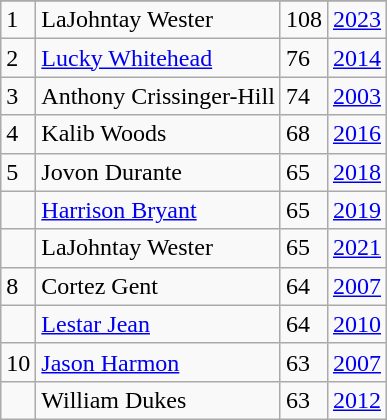<table class="wikitable">
<tr>
</tr>
<tr>
<td>1</td>
<td>LaJohntay Wester</td>
<td>108</td>
<td><a href='#'>2023</a></td>
</tr>
<tr>
<td>2</td>
<td><a href='#'>Lucky Whitehead</a></td>
<td>76</td>
<td><a href='#'>2014</a></td>
</tr>
<tr>
<td>3</td>
<td>Anthony Crissinger-Hill</td>
<td>74</td>
<td><a href='#'>2003</a></td>
</tr>
<tr>
<td>4</td>
<td>Kalib Woods</td>
<td>68</td>
<td><a href='#'>2016</a></td>
</tr>
<tr>
<td>5</td>
<td>Jovon Durante</td>
<td>65</td>
<td><a href='#'>2018</a></td>
</tr>
<tr>
<td></td>
<td><a href='#'>Harrison Bryant</a></td>
<td>65</td>
<td><a href='#'>2019</a></td>
</tr>
<tr>
<td></td>
<td>LaJohntay Wester</td>
<td>65</td>
<td><a href='#'>2021</a></td>
</tr>
<tr>
<td>8</td>
<td>Cortez Gent</td>
<td>64</td>
<td><a href='#'>2007</a></td>
</tr>
<tr>
<td></td>
<td><a href='#'>Lestar Jean</a></td>
<td>64</td>
<td><a href='#'>2010</a></td>
</tr>
<tr>
<td>10</td>
<td><a href='#'>Jason Harmon</a></td>
<td>63</td>
<td><a href='#'>2007</a></td>
</tr>
<tr>
<td></td>
<td>William Dukes</td>
<td>63</td>
<td><a href='#'>2012</a></td>
</tr>
</table>
